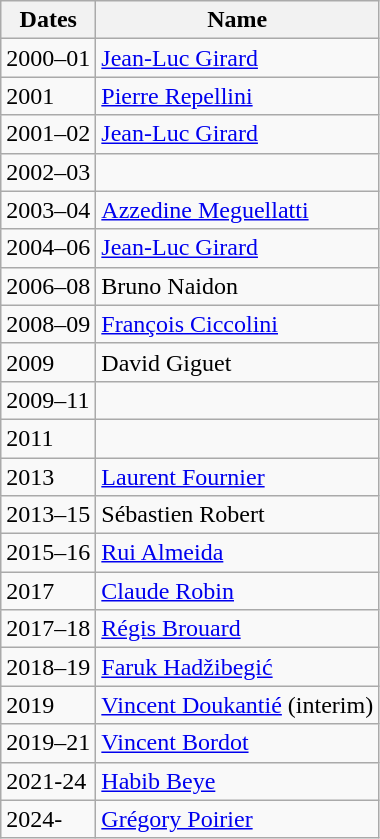<table class="wikitable">
<tr>
<th>Dates</th>
<th>Name</th>
</tr>
<tr>
<td>2000–01</td>
<td><a href='#'>Jean-Luc Girard</a></td>
</tr>
<tr>
<td>2001</td>
<td><a href='#'>Pierre Repellini</a></td>
</tr>
<tr>
<td>2001–02</td>
<td><a href='#'>Jean-Luc Girard</a></td>
</tr>
<tr>
<td>2002–03</td>
<td></td>
</tr>
<tr>
<td>2003–04</td>
<td><a href='#'>Azzedine Meguellatti</a></td>
</tr>
<tr>
<td>2004–06</td>
<td><a href='#'>Jean-Luc Girard</a></td>
</tr>
<tr>
<td>2006–08</td>
<td>Bruno Naidon</td>
</tr>
<tr>
<td>2008–09</td>
<td><a href='#'>François Ciccolini</a></td>
</tr>
<tr>
<td>2009</td>
<td>David Giguet</td>
</tr>
<tr>
<td>2009–11</td>
<td></td>
</tr>
<tr>
<td>2011</td>
<td></td>
</tr>
<tr>
<td>2013</td>
<td> <a href='#'>Laurent Fournier</a></td>
</tr>
<tr>
<td>2013–15</td>
<td>Sébastien Robert</td>
</tr>
<tr>
<td>2015–16</td>
<td> <a href='#'>Rui Almeida</a></td>
</tr>
<tr>
<td>2017</td>
<td><a href='#'>Claude Robin</a></td>
</tr>
<tr>
<td>2017–18</td>
<td> <a href='#'>Régis Brouard</a></td>
</tr>
<tr>
<td>2018–19</td>
<td> <a href='#'>Faruk Hadžibegić</a></td>
</tr>
<tr>
<td>2019</td>
<td><a href='#'>Vincent Doukantié</a> (interim)</td>
</tr>
<tr>
<td>2019–21</td>
<td><a href='#'>Vincent Bordot</a></td>
</tr>
<tr>
<td>2021-24</td>
<td> <a href='#'>Habib Beye</a></td>
</tr>
<tr>
<td>2024-</td>
<td> <a href='#'>Grégory Poirier</a></td>
</tr>
</table>
